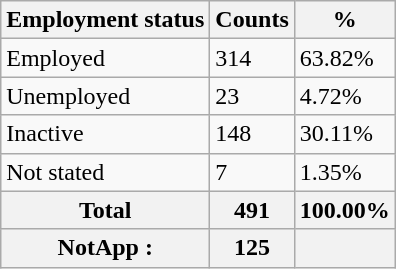<table class="wikitable sortable">
<tr>
<th>Employment status</th>
<th>Counts</th>
<th>%</th>
</tr>
<tr>
<td>Employed</td>
<td>314</td>
<td>63.82%</td>
</tr>
<tr>
<td>Unemployed</td>
<td>23</td>
<td>4.72%</td>
</tr>
<tr>
<td>Inactive</td>
<td>148</td>
<td>30.11%</td>
</tr>
<tr>
<td>Not stated</td>
<td>7</td>
<td>1.35%</td>
</tr>
<tr>
<th>Total</th>
<th>491</th>
<th>100.00%</th>
</tr>
<tr>
<th>NotApp :</th>
<th>125</th>
<th></th>
</tr>
</table>
